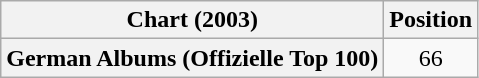<table class="wikitable plainrowheaders" style="text-align:center">
<tr>
<th scope="col">Chart (2003)</th>
<th scope="col">Position</th>
</tr>
<tr>
<th scope="row">German Albums (Offizielle Top 100)</th>
<td>66</td>
</tr>
</table>
